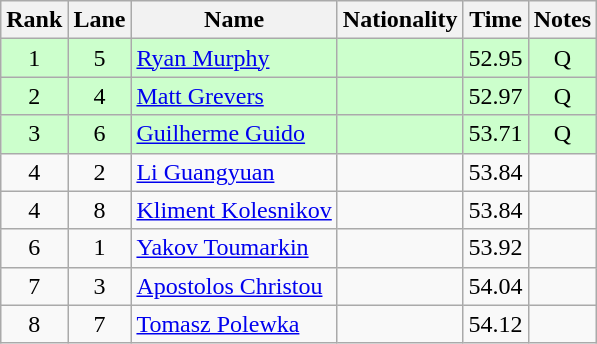<table class="wikitable sortable" style="text-align:center">
<tr>
<th>Rank</th>
<th>Lane</th>
<th>Name</th>
<th>Nationality</th>
<th>Time</th>
<th>Notes</th>
</tr>
<tr bgcolor=ccffcc>
<td>1</td>
<td>5</td>
<td align=left><a href='#'>Ryan Murphy</a></td>
<td align=left></td>
<td>52.95</td>
<td>Q</td>
</tr>
<tr bgcolor=ccffcc>
<td>2</td>
<td>4</td>
<td align=left><a href='#'>Matt Grevers</a></td>
<td align=left></td>
<td>52.97</td>
<td>Q</td>
</tr>
<tr bgcolor=ccffcc>
<td>3</td>
<td>6</td>
<td align=left><a href='#'>Guilherme Guido</a></td>
<td align=left></td>
<td>53.71</td>
<td>Q</td>
</tr>
<tr>
<td>4</td>
<td>2</td>
<td align=left><a href='#'>Li Guangyuan</a></td>
<td align=left></td>
<td>53.84</td>
<td></td>
</tr>
<tr>
<td>4</td>
<td>8</td>
<td align=left><a href='#'>Kliment Kolesnikov</a></td>
<td align=left></td>
<td>53.84</td>
<td></td>
</tr>
<tr>
<td>6</td>
<td>1</td>
<td align=left><a href='#'>Yakov Toumarkin</a></td>
<td align=left></td>
<td>53.92</td>
<td></td>
</tr>
<tr>
<td>7</td>
<td>3</td>
<td align=left><a href='#'>Apostolos Christou</a></td>
<td align=left></td>
<td>54.04</td>
<td></td>
</tr>
<tr>
<td>8</td>
<td>7</td>
<td align=left><a href='#'>Tomasz Polewka</a></td>
<td align=left></td>
<td>54.12</td>
<td></td>
</tr>
</table>
